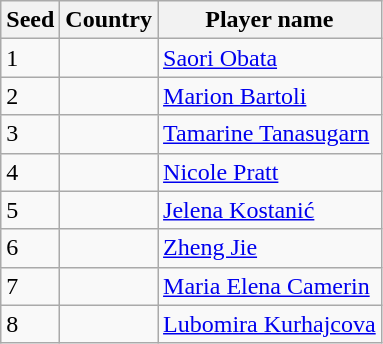<table class="wikitable">
<tr>
<th>Seed</th>
<th>Country</th>
<th>Player name</th>
</tr>
<tr>
<td>1</td>
<td></td>
<td><a href='#'>Saori Obata</a></td>
</tr>
<tr>
<td>2</td>
<td></td>
<td><a href='#'>Marion Bartoli</a></td>
</tr>
<tr>
<td>3</td>
<td></td>
<td><a href='#'>Tamarine Tanasugarn</a></td>
</tr>
<tr>
<td>4</td>
<td></td>
<td><a href='#'>Nicole Pratt</a></td>
</tr>
<tr>
<td>5</td>
<td></td>
<td><a href='#'>Jelena Kostanić</a></td>
</tr>
<tr>
<td>6</td>
<td></td>
<td><a href='#'>Zheng Jie</a></td>
</tr>
<tr>
<td>7</td>
<td></td>
<td><a href='#'>Maria Elena Camerin</a></td>
</tr>
<tr>
<td>8</td>
<td></td>
<td><a href='#'>Lubomira Kurhajcova</a></td>
</tr>
</table>
